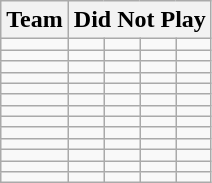<table class="wikitable" style="margin: 1em 1em 1em 1em; text-align: left">
<tr>
<th>Team</th>
<th colspan="4">Did Not Play</th>
</tr>
<tr>
<td style="text-align: right;"></td>
<td></td>
<td></td>
<td></td>
<td></td>
</tr>
<tr>
<td style="text-align: right;"></td>
<td></td>
<td></td>
<td></td>
<td></td>
</tr>
<tr>
<td style="text-align: right;"></td>
<td></td>
<td></td>
<td></td>
<td></td>
</tr>
<tr>
<td style="text-align: right;"></td>
<td></td>
<td></td>
<td></td>
<td></td>
</tr>
<tr>
<td style="text-align: right;"></td>
<td></td>
<td></td>
<td></td>
<td></td>
</tr>
<tr>
<td style="text-align: right;"></td>
<td></td>
<td></td>
<td></td>
<td></td>
</tr>
<tr>
<td style="text-align: right;"></td>
<td></td>
<td></td>
<td></td>
<td></td>
</tr>
<tr>
<td style="text-align: right;"></td>
<td></td>
<td></td>
<td></td>
<td></td>
</tr>
<tr>
<td style="text-align: right;"></td>
<td></td>
<td></td>
<td></td>
<td></td>
</tr>
<tr>
<td style="text-align: right;"></td>
<td></td>
<td></td>
<td></td>
<td></td>
</tr>
<tr>
<td style="text-align: right;"></td>
<td></td>
<td></td>
<td></td>
<td></td>
</tr>
<tr>
<td style="text-align: right;"></td>
<td></td>
<td></td>
<td></td>
<td></td>
</tr>
<tr>
<td style="text-align: right;"></td>
<td></td>
<td></td>
<td></td>
<td></td>
</tr>
</table>
